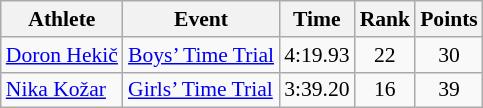<table class="wikitable" border="1" style="font-size:90%">
<tr>
<th>Athlete</th>
<th>Event</th>
<th>Time</th>
<th>Rank</th>
<th>Points</th>
</tr>
<tr>
<td><a href='#'>Doron Hekič</a></td>
<td><a href='#'>Boys’ Time Trial</a></td>
<td align=center>4:19.93</td>
<td align=center>22</td>
<td align=center>30</td>
</tr>
<tr>
<td><a href='#'>Nika Kožar</a></td>
<td><a href='#'>Girls’ Time Trial</a></td>
<td align=center>3:39.20</td>
<td align=center>16</td>
<td align=center>39</td>
</tr>
</table>
